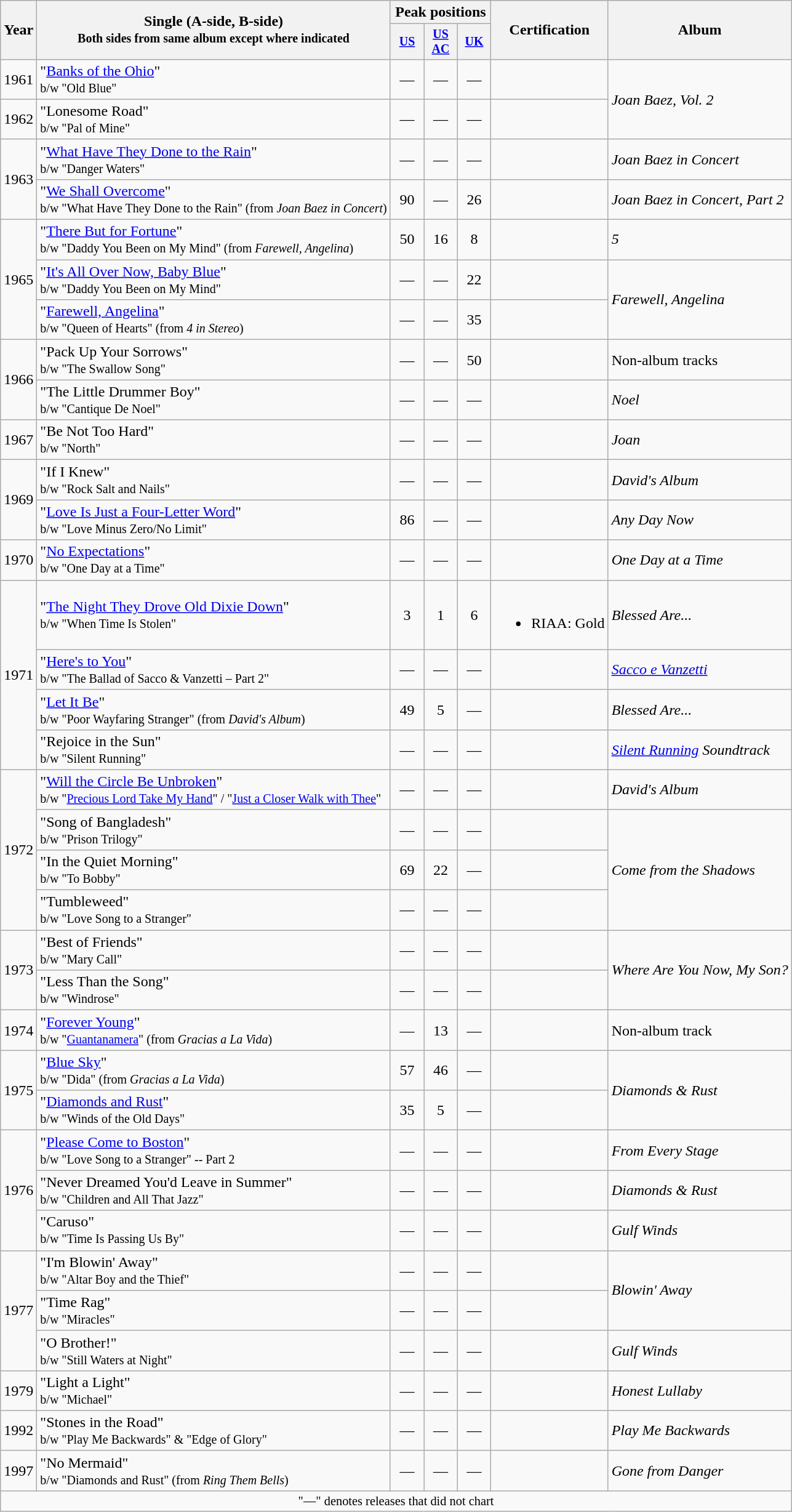<table class="wikitable" style="text-align:center;">
<tr>
<th rowspan="2">Year</th>
<th rowspan="2">Single (A-side, B-side)<br><small>Both sides from same album except where indicated</small></th>
<th colspan="3">Peak positions</th>
<th rowspan="2">Certification</th>
<th rowspan="2">Album</th>
</tr>
<tr style="font-size:smaller;">
<th width="30"><a href='#'>US</a><br></th>
<th width="30"><a href='#'>US AC</a><br></th>
<th width="30"><a href='#'>UK</a><br></th>
</tr>
<tr>
<td>1961</td>
<td align="left">"<a href='#'>Banks of the Ohio</a>"<br><small>b/w "Old Blue"</small></td>
<td>—</td>
<td>—</td>
<td>—</td>
<td></td>
<td align="left" rowspan="2"><em>Joan Baez, Vol. 2</em></td>
</tr>
<tr>
<td>1962</td>
<td align="left">"Lonesome Road"<br><small>b/w "Pal of Mine"</small></td>
<td>—</td>
<td>—</td>
<td>—</td>
<td></td>
</tr>
<tr>
<td rowspan="2">1963</td>
<td align="left">"<a href='#'>What Have They Done to the Rain</a>"<br><small>b/w "Danger Waters"</small></td>
<td>—</td>
<td>—</td>
<td>—</td>
<td></td>
<td align="left"><em>Joan Baez in Concert</em></td>
</tr>
<tr>
<td align="left">"<a href='#'>We Shall Overcome</a>"<br><small>b/w "What Have They Done to the Rain" (from <em>Joan Baez in Concert</em>)</small></td>
<td>90</td>
<td>—</td>
<td>26</td>
<td></td>
<td align="left"><em>Joan Baez in Concert, Part 2</em></td>
</tr>
<tr>
<td rowspan="3">1965</td>
<td align="left">"<a href='#'>There But for Fortune</a>"<br><small>b/w "Daddy You Been on My Mind" (from <em>Farewell, Angelina</em>)</small></td>
<td>50</td>
<td>16</td>
<td>8</td>
<td></td>
<td align="left"><em>5</em></td>
</tr>
<tr>
<td align="left">"<a href='#'>It's All Over Now, Baby Blue</a>"<br><small>b/w "Daddy You Been on My Mind"</small></td>
<td>—</td>
<td>—</td>
<td>22</td>
<td></td>
<td align="left" rowspan="2"><em>Farewell, Angelina</em></td>
</tr>
<tr>
<td align="left">"<a href='#'>Farewell, Angelina</a>"<br><small>b/w "Queen of Hearts" (from <em>4 in Stereo</em>)</small></td>
<td>—</td>
<td>—</td>
<td>35</td>
<td></td>
</tr>
<tr>
<td rowspan="2">1966</td>
<td align="left">"Pack Up Your Sorrows"<br><small>b/w "The Swallow Song"</small></td>
<td>—</td>
<td>—</td>
<td>50</td>
<td></td>
<td align="left">Non-album tracks</td>
</tr>
<tr>
<td align="left">"The Little Drummer Boy"<br><small>b/w "Cantique De Noel"</small></td>
<td>—</td>
<td>—</td>
<td>—</td>
<td></td>
<td align="left"><em>Noel</em></td>
</tr>
<tr>
<td>1967</td>
<td align="left">"Be Not Too Hard"<br><small>b/w "North"</small></td>
<td>—</td>
<td>—</td>
<td>—</td>
<td></td>
<td align="left"><em>Joan</em></td>
</tr>
<tr>
<td rowspan="2">1969</td>
<td align="left">"If I Knew"<br><small>b/w "Rock Salt and Nails"</small></td>
<td>—</td>
<td>—</td>
<td>—</td>
<td></td>
<td align="left"><em>David's Album</em></td>
</tr>
<tr>
<td align="left">"<a href='#'>Love Is Just a Four-Letter Word</a>"<br><small>b/w "Love Minus Zero/No Limit"</small></td>
<td>86</td>
<td>—</td>
<td>—</td>
<td></td>
<td align="left"><em>Any Day Now</em></td>
</tr>
<tr>
<td>1970</td>
<td align="left">"<a href='#'>No Expectations</a>"<br><small>b/w "One Day at a Time"</small></td>
<td>—</td>
<td>—</td>
<td>—</td>
<td></td>
<td align="left"><em>One Day at a Time</em></td>
</tr>
<tr>
<td rowspan="4">1971</td>
<td align="left">"<a href='#'>The Night They Drove Old Dixie Down</a>"<br><small>b/w "When Time Is Stolen"</small></td>
<td>3</td>
<td>1</td>
<td>6</td>
<td><br><ul><li>RIAA: Gold</li></ul></td>
<td align="left"><em>Blessed Are...</em></td>
</tr>
<tr>
<td align="left">"<a href='#'>Here's to You</a>"<br><small>b/w "The Ballad of Sacco & Vanzetti – Part 2"</small></td>
<td>—</td>
<td>—</td>
<td>—</td>
<td></td>
<td align="left"><em><a href='#'>Sacco e Vanzetti</a></em></td>
</tr>
<tr>
<td align="left">"<a href='#'>Let It Be</a>"<br><small>b/w "Poor Wayfaring Stranger" (from <em>David's Album</em>)</small></td>
<td>49</td>
<td>5</td>
<td>—</td>
<td></td>
<td align="left"><em>Blessed Are...</em></td>
</tr>
<tr>
<td align="left">"Rejoice in the Sun"<br><small>b/w "Silent Running"</small></td>
<td>—</td>
<td>—</td>
<td>—</td>
<td></td>
<td align="left"><em><a href='#'>Silent Running</a> Soundtrack</em></td>
</tr>
<tr>
<td rowspan="4">1972</td>
<td align="left">"<a href='#'>Will the Circle Be Unbroken</a>"<br><small>b/w "<a href='#'>Precious Lord Take My Hand</a>" / "<a href='#'>Just a Closer Walk with Thee</a>"</small></td>
<td>—</td>
<td>—</td>
<td>—</td>
<td></td>
<td align="left"><em>David's Album</em></td>
</tr>
<tr>
<td align="left">"Song of Bangladesh"<br><small>b/w "Prison Trilogy"</small></td>
<td>—</td>
<td>—</td>
<td>—</td>
<td></td>
<td align="left" rowspan="3"><em>Come from the Shadows</em></td>
</tr>
<tr>
<td align="left">"In the Quiet Morning"<br><small>b/w "To Bobby"</small></td>
<td>69</td>
<td>22</td>
<td>—</td>
<td></td>
</tr>
<tr>
<td align="left">"Tumbleweed"<br><small>b/w "Love Song to a Stranger"</small></td>
<td>—</td>
<td>—</td>
<td>—</td>
<td></td>
</tr>
<tr>
<td rowspan="2">1973</td>
<td align="left">"Best of Friends"<br><small>b/w "Mary Call"</small></td>
<td>—</td>
<td>—</td>
<td>—</td>
<td></td>
<td align="left" rowspan="2"><em>Where Are You Now, My Son?</em></td>
</tr>
<tr>
<td align="left">"Less Than the Song"<br><small>b/w "Windrose"</small></td>
<td>—</td>
<td>—</td>
<td>—</td>
<td></td>
</tr>
<tr>
<td>1974</td>
<td align="left">"<a href='#'>Forever Young</a>"<br><small>b/w "<a href='#'>Guantanamera</a>" (from <em>Gracias a La Vida</em>)</small></td>
<td>—</td>
<td>13</td>
<td>—</td>
<td></td>
<td align="left">Non-album track</td>
</tr>
<tr>
<td rowspan="2">1975</td>
<td align="left">"<a href='#'>Blue Sky</a>"<br><small>b/w "Dida" (from <em>Gracias a La Vida</em>)</small></td>
<td>57</td>
<td>46</td>
<td>—</td>
<td></td>
<td align="left" rowspan="2"><em>Diamonds & Rust</em></td>
</tr>
<tr>
<td align="left">"<a href='#'>Diamonds and Rust</a>"<br><small>b/w "Winds of the Old Days"</small></td>
<td>35</td>
<td>5</td>
<td>—</td>
<td></td>
</tr>
<tr>
<td rowspan="3">1976</td>
<td align="left">"<a href='#'>Please Come to Boston</a>"<br><small>b/w "Love Song to a Stranger" -- Part 2</small></td>
<td>—</td>
<td>—</td>
<td>—</td>
<td></td>
<td align="left"><em>From Every Stage</em></td>
</tr>
<tr>
<td align="left">"Never Dreamed You'd Leave in Summer"<br><small>b/w "Children and All That Jazz"</small></td>
<td>—</td>
<td>—</td>
<td>—</td>
<td></td>
<td align="left"><em>Diamonds & Rust</em></td>
</tr>
<tr>
<td align="left">"Caruso"<br><small>b/w "Time Is Passing Us By"</small></td>
<td>—</td>
<td>—</td>
<td>—</td>
<td></td>
<td align="left"><em>Gulf Winds</em></td>
</tr>
<tr>
<td rowspan="3">1977</td>
<td align="left">"I'm Blowin' Away"<br><small>b/w "Altar Boy and the Thief"</small></td>
<td>—</td>
<td>—</td>
<td>—</td>
<td></td>
<td align="left" rowspan="2"><em>Blowin' Away</em></td>
</tr>
<tr>
<td align="left">"Time Rag"<br><small>b/w "Miracles"</small></td>
<td>—</td>
<td>—</td>
<td>—</td>
<td></td>
</tr>
<tr>
<td align="left">"O Brother!"<br><small>b/w "Still Waters at Night"</small></td>
<td>—</td>
<td>—</td>
<td>—</td>
<td></td>
<td align="left"><em>Gulf Winds</em></td>
</tr>
<tr>
<td>1979</td>
<td align="left">"Light a Light"<br><small>b/w "Michael"</small></td>
<td>—</td>
<td>—</td>
<td>—</td>
<td></td>
<td align="left"><em>Honest Lullaby</em></td>
</tr>
<tr>
<td>1992</td>
<td align="left">"Stones in the Road"<br><small>b/w "Play Me Backwards" & "Edge of Glory"</small></td>
<td>—</td>
<td>—</td>
<td>—</td>
<td></td>
<td align="left"><em>Play Me Backwards</em></td>
</tr>
<tr>
<td>1997</td>
<td align="left">"No Mermaid"<br><small>b/w "Diamonds and Rust" (from <em>Ring Them Bells</em>)</small></td>
<td>—</td>
<td>—</td>
<td>—</td>
<td></td>
<td align="left"><em>Gone from Danger</em></td>
</tr>
<tr>
<td colspan="10" style="font-size:85%">"—" denotes releases that did not chart</td>
</tr>
</table>
